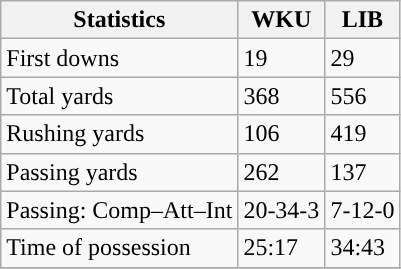<table class="wikitable" style="float: left;">
<tr>
<th>Statistics</th>
<th>WKU</th>
<th>LIB</th>
</tr>
<tr>
<td>First downs</td>
<td>19</td>
<td>29</td>
</tr>
<tr>
<td>Total yards</td>
<td>368</td>
<td>556</td>
</tr>
<tr>
<td>Rushing yards</td>
<td>106</td>
<td>419</td>
</tr>
<tr>
<td>Passing yards</td>
<td>262</td>
<td>137</td>
</tr>
<tr>
<td>Passing: Comp–Att–Int</td>
<td>20-34-3</td>
<td>7-12-0</td>
</tr>
<tr>
<td>Time of possession</td>
<td>25:17</td>
<td>34:43</td>
</tr>
<tr>
</tr>
</table>
